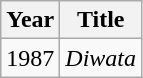<table class="wikitable">
<tr>
<th>Year</th>
<th>Title</th>
</tr>
<tr>
<td>1987</td>
<td><em>Diwata</em></td>
</tr>
</table>
